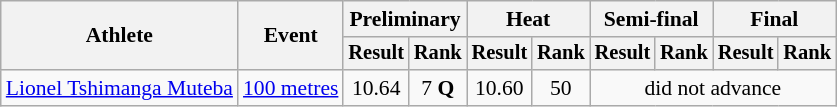<table class=wikitable style=font-size:90%>
<tr>
<th rowspan=2>Athlete</th>
<th rowspan=2>Event</th>
<th colspan=2>Preliminary</th>
<th colspan=2>Heat</th>
<th colspan=2>Semi-final</th>
<th colspan=2>Final</th>
</tr>
<tr style=font-size:95%>
<th>Result</th>
<th>Rank</th>
<th>Result</th>
<th>Rank</th>
<th>Result</th>
<th>Rank</th>
<th>Result</th>
<th>Rank</th>
</tr>
<tr align=center>
<td align=left><a href='#'>Lionel Tshimanga Muteba</a></td>
<td align=left><a href='#'>100 metres</a></td>
<td>10.64</td>
<td>7 <strong>Q</strong></td>
<td>10.60</td>
<td>50</td>
<td colspan=4>did not advance</td>
</tr>
</table>
